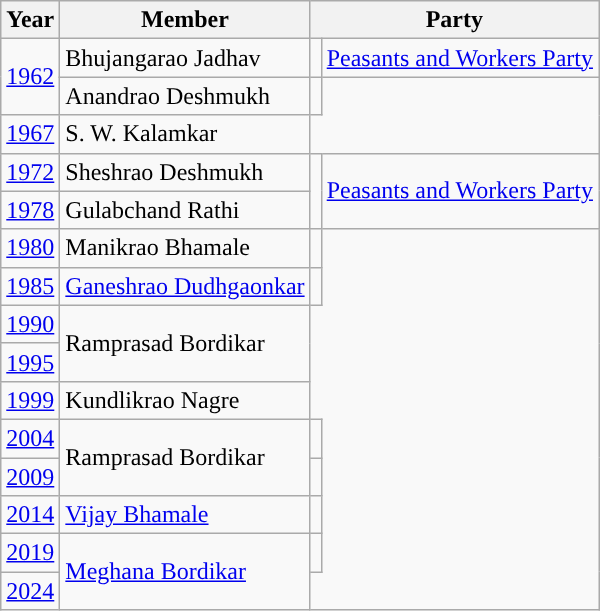<table class="wikitable">
<tr>
<th>Year</th>
<th>Member</th>
<th colspan=2>Party</th>
</tr>
<tr>
<td rowspan=2><a href='#'>1962</a></td>
<td>Bhujangarao Jadhav</td>
<td style="background-color: "></td>
<td><a href='#'>Peasants and Workers Party</a></td>
</tr>
<tr>
<td>Anandrao Deshmukh</td>
<td></td>
</tr>
<tr>
<td><a href='#'>1967</a></td>
<td>S. W. Kalamkar</td>
</tr>
<tr>
<td><a href='#'>1972</a></td>
<td>Sheshrao Deshmukh</td>
<td rowspan="2" style="background-color: "></td>
<td rowspan="2"><a href='#'>Peasants and Workers Party</a></td>
</tr>
<tr>
<td><a href='#'>1978</a></td>
<td>Gulabchand Rathi</td>
</tr>
<tr>
<td><a href='#'>1980</a></td>
<td>Manikrao Bhamale</td>
<td></td>
</tr>
<tr>
<td><a href='#'>1985</a></td>
<td><a href='#'>Ganeshrao Dudhgaonkar</a></td>
<td></td>
</tr>
<tr>
<td><a href='#'>1990</a></td>
<td rowspan="2">Ramprasad Bordikar</td>
</tr>
<tr>
<td><a href='#'>1995</a></td>
</tr>
<tr>
<td><a href='#'>1999</a></td>
<td>Kundlikrao Nagre</td>
</tr>
<tr>
<td><a href='#'>2004</a></td>
<td rowspan="2">Ramprasad Bordikar</td>
<td></td>
</tr>
<tr>
<td><a href='#'>2009</a></td>
<td></td>
</tr>
<tr>
<td><a href='#'>2014</a></td>
<td><a href='#'>Vijay Bhamale</a></td>
<td></td>
</tr>
<tr>
<td><a href='#'>2019</a></td>
<td Rowspan=2><a href='#'>Meghana Bordikar</a></td>
<td></td>
</tr>
<tr>
<td><a href='#'>2024</a></td>
</tr>
</table>
